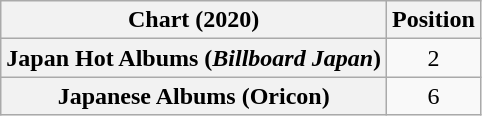<table class="wikitable plainrowheaders" style="text-align:center">
<tr>
<th scope="col">Chart (2020)</th>
<th scope="col">Position</th>
</tr>
<tr>
<th scope="row">Japan Hot Albums (<em>Billboard Japan</em>)</th>
<td>2</td>
</tr>
<tr>
<th scope="row">Japanese Albums (Oricon)</th>
<td>6</td>
</tr>
</table>
